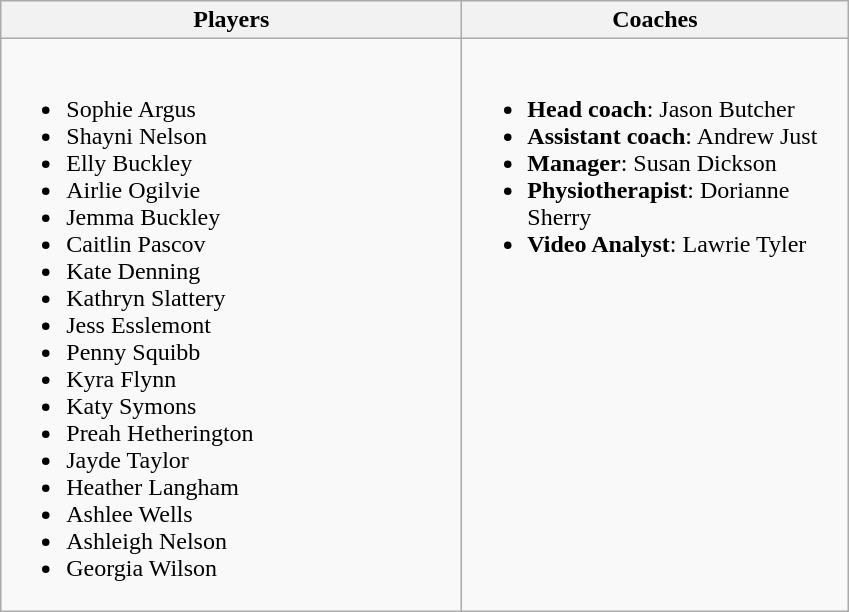<table class=wikitable>
<tr>
<th width=300 bgcolor=gainsboro>Players</th>
<th width=250 bgcolor=gainsboro>Coaches</th>
</tr>
<tr>
<td><br><ul><li>Sophie Argus</li><li>Shayni Nelson</li><li>Elly Buckley</li><li>Airlie Ogilvie</li><li>Jemma Buckley</li><li>Caitlin Pascov</li><li>Kate Denning</li><li>Kathryn Slattery</li><li>Jess Esslemont</li><li>Penny Squibb</li><li>Kyra Flynn</li><li>Katy Symons</li><li>Preah Hetherington</li><li>Jayde Taylor</li><li>Heather Langham</li><li>Ashlee Wells</li><li>Ashleigh Nelson</li><li>Georgia Wilson</li></ul></td>
<td valign=top><br><ul><li><strong>Head coach</strong>: Jason Butcher</li><li><strong>Assistant coach</strong>: Andrew Just</li><li><strong>Manager</strong>: Susan Dickson</li><li><strong>Physiotherapist</strong>: Dorianne Sherry</li><li><strong>Video Analyst</strong>: Lawrie Tyler</li></ul></td>
</tr>
</table>
